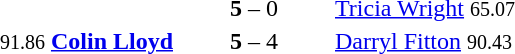<table style="text-align:center">
<tr>
<th width=223></th>
<th width=100></th>
<th width=223></th>
</tr>
<tr>
<td align=right></td>
<td><strong>5</strong> – 0</td>
<td align=left> <a href='#'>Tricia Wright</a> <small>65.07</small></td>
</tr>
<tr>
<td align=right><small>91.86</small> <strong><a href='#'>Colin Lloyd</a></strong> </td>
<td><strong>5</strong> – 4</td>
<td align=left> <a href='#'>Darryl Fitton</a> <small>90.43</small></td>
</tr>
</table>
